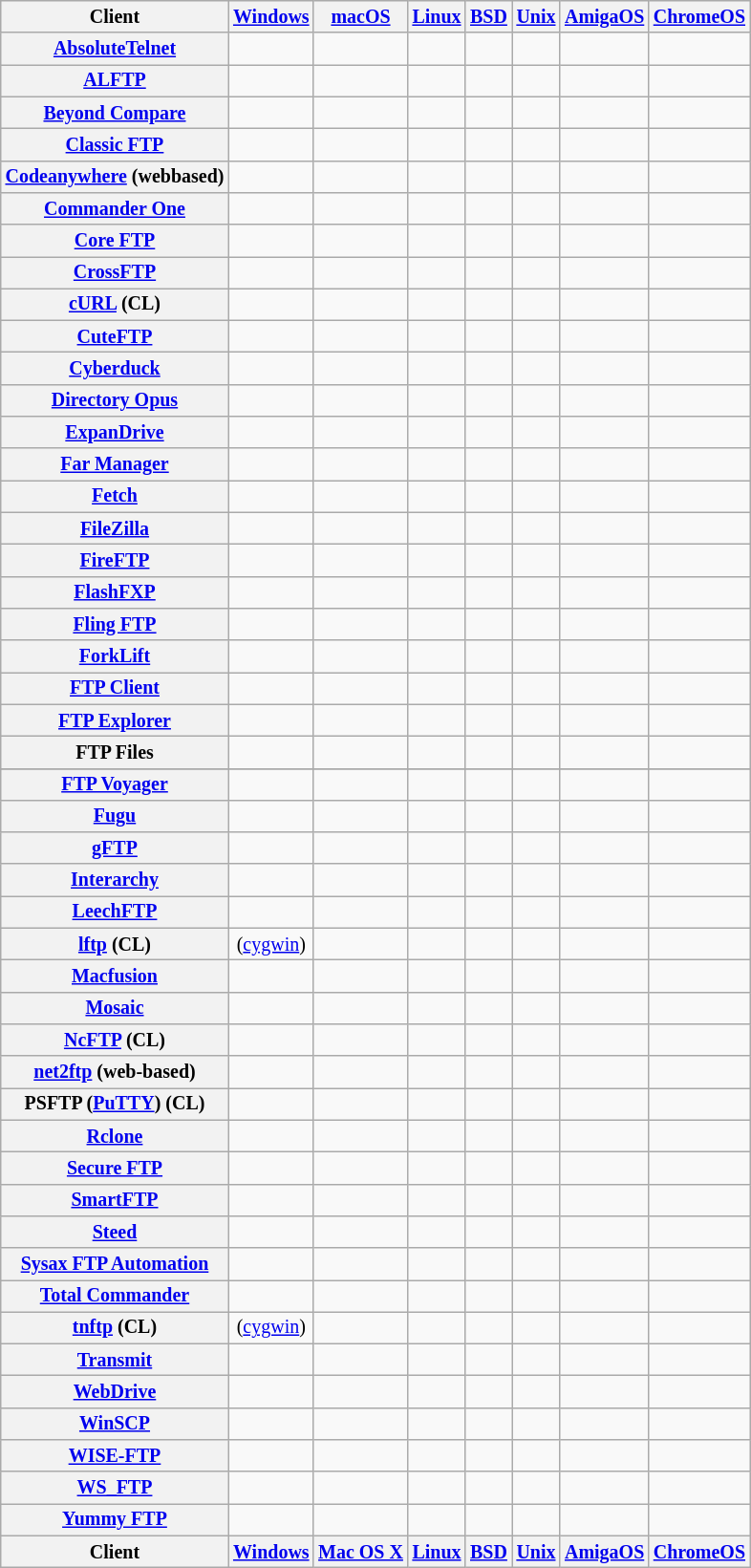<table class="wikitable sortable" style="width: auto; table-layout: fixed; font-size: smaller; text-align: center;">
<tr style="background: #ececec">
<th>Client</th>
<th><a href='#'>Windows</a></th>
<th><a href='#'>macOS</a></th>
<th><a href='#'>Linux</a></th>
<th><a href='#'>BSD</a></th>
<th><a href='#'>Unix</a></th>
<th><a href='#'>AmigaOS</a></th>
<th><a href='#'>ChromeOS</a></th>
</tr>
<tr>
<th><a href='#'>AbsoluteTelnet</a></th>
<td></td>
<td></td>
<td></td>
<td></td>
<td></td>
<td></td>
<td></td>
</tr>
<tr>
<th><a href='#'>ALFTP</a></th>
<td></td>
<td></td>
<td></td>
<td></td>
<td></td>
<td></td>
<td></td>
</tr>
<tr>
<th><a href='#'>Beyond Compare</a></th>
<td></td>
<td></td>
<td></td>
<td></td>
<td></td>
<td></td>
<td></td>
</tr>
<tr>
<th><a href='#'>Classic FTP</a></th>
<td></td>
<td></td>
<td></td>
<td></td>
<td></td>
<td></td>
<td></td>
</tr>
<tr>
<th><a href='#'>Codeanywhere</a> (webbased)</th>
<td></td>
<td></td>
<td></td>
<td></td>
<td></td>
<td></td>
<td></td>
</tr>
<tr>
<th><a href='#'>Commander One</a></th>
<td></td>
<td></td>
<td></td>
<td></td>
<td></td>
<td></td>
<td></td>
</tr>
<tr>
<th><a href='#'>Core FTP</a></th>
<td></td>
<td></td>
<td></td>
<td></td>
<td></td>
<td></td>
<td></td>
</tr>
<tr>
<th><a href='#'>CrossFTP</a></th>
<td></td>
<td></td>
<td></td>
<td></td>
<td></td>
<td></td>
<td></td>
</tr>
<tr>
<th><a href='#'>cURL</a> (CL)</th>
<td></td>
<td></td>
<td></td>
<td></td>
<td></td>
<td></td>
<td></td>
</tr>
<tr>
<th><a href='#'>CuteFTP</a></th>
<td></td>
<td></td>
<td></td>
<td></td>
<td></td>
<td></td>
<td></td>
</tr>
<tr>
<th><a href='#'>Cyberduck</a></th>
<td></td>
<td></td>
<td></td>
<td></td>
<td></td>
<td></td>
<td></td>
</tr>
<tr>
<th><a href='#'>Directory Opus</a></th>
<td></td>
<td></td>
<td></td>
<td></td>
<td></td>
<td></td>
<td></td>
</tr>
<tr>
<th><a href='#'>ExpanDrive</a></th>
<td></td>
<td></td>
<td></td>
<td></td>
<td></td>
<td></td>
<td></td>
</tr>
<tr>
<th><a href='#'>Far Manager</a></th>
<td></td>
<td></td>
<td></td>
<td></td>
<td></td>
<td></td>
<td></td>
</tr>
<tr>
<th><a href='#'>Fetch</a></th>
<td></td>
<td></td>
<td></td>
<td></td>
<td></td>
<td></td>
<td></td>
</tr>
<tr>
<th><a href='#'>FileZilla</a></th>
<td></td>
<td></td>
<td></td>
<td></td>
<td></td>
<td></td>
<td></td>
</tr>
<tr>
<th><a href='#'>FireFTP</a></th>
<td></td>
<td></td>
<td></td>
<td></td>
<td></td>
<td></td>
<td></td>
</tr>
<tr>
<th><a href='#'>FlashFXP</a></th>
<td></td>
<td></td>
<td></td>
<td></td>
<td></td>
<td></td>
<td></td>
</tr>
<tr>
<th><a href='#'>Fling FTP</a></th>
<td></td>
<td></td>
<td></td>
<td></td>
<td></td>
<td></td>
<td></td>
</tr>
<tr>
<th><a href='#'>ForkLift</a></th>
<td></td>
<td></td>
<td></td>
<td></td>
<td></td>
<td></td>
<td></td>
</tr>
<tr>
<th><a href='#'>FTP Client</a></th>
<td></td>
<td></td>
<td></td>
<td></td>
<td></td>
<td></td>
<td></td>
</tr>
<tr>
<th><a href='#'>FTP Explorer</a></th>
<td></td>
<td></td>
<td></td>
<td></td>
<td></td>
<td></td>
<td></td>
</tr>
<tr>
<th>FTP Files</th>
<td></td>
<td></td>
<td></td>
<td></td>
<td></td>
<td></td>
<td></td>
</tr>
<tr>
</tr>
<tr>
<th><a href='#'>FTP Voyager</a></th>
<td></td>
<td></td>
<td></td>
<td></td>
<td></td>
<td></td>
<td></td>
</tr>
<tr>
<th><a href='#'>Fugu</a></th>
<td></td>
<td></td>
<td></td>
<td></td>
<td></td>
<td></td>
<td></td>
</tr>
<tr>
<th><a href='#'>gFTP</a></th>
<td></td>
<td></td>
<td></td>
<td></td>
<td></td>
<td></td>
<td></td>
</tr>
<tr>
<th><a href='#'>Interarchy</a></th>
<td></td>
<td></td>
<td></td>
<td></td>
<td></td>
<td></td>
<td></td>
</tr>
<tr>
<th><a href='#'>LeechFTP</a></th>
<td></td>
<td></td>
<td></td>
<td></td>
<td></td>
<td></td>
<td></td>
</tr>
<tr>
<th><a href='#'>lftp</a> (CL)</th>
<td> (<a href='#'>cygwin</a>)</td>
<td></td>
<td></td>
<td></td>
<td></td>
<td></td>
<td></td>
</tr>
<tr>
<th><a href='#'>Macfusion</a></th>
<td></td>
<td></td>
<td></td>
<td></td>
<td></td>
<td></td>
<td></td>
</tr>
<tr>
<th><a href='#'>Mosaic</a></th>
<td></td>
<td></td>
<td></td>
<td></td>
<td></td>
<td></td>
<td></td>
</tr>
<tr>
<th><a href='#'>NcFTP</a> (CL)</th>
<td></td>
<td></td>
<td></td>
<td></td>
<td></td>
<td></td>
<td></td>
</tr>
<tr>
<th><a href='#'>net2ftp</a> (web-based)</th>
<td></td>
<td></td>
<td></td>
<td></td>
<td></td>
<td></td>
<td></td>
</tr>
<tr>
<th>PSFTP (<a href='#'>PuTTY</a>) (CL)</th>
<td></td>
<td></td>
<td></td>
<td></td>
<td></td>
<td></td>
<td></td>
</tr>
<tr>
<th><a href='#'>Rclone</a></th>
<td></td>
<td></td>
<td></td>
<td></td>
<td></td>
<td></td>
<td></td>
</tr>
<tr>
<th><a href='#'>Secure FTP</a></th>
<td></td>
<td></td>
<td></td>
<td></td>
<td></td>
<td></td>
<td></td>
</tr>
<tr>
<th><a href='#'>SmartFTP</a></th>
<td></td>
<td></td>
<td></td>
<td></td>
<td></td>
<td></td>
<td></td>
</tr>
<tr>
<th><a href='#'>Steed</a></th>
<td></td>
<td></td>
<td></td>
<td></td>
<td></td>
<td></td>
<td></td>
</tr>
<tr>
<th><a href='#'>Sysax FTP Automation</a></th>
<td></td>
<td></td>
<td></td>
<td></td>
<td></td>
<td></td>
<td></td>
</tr>
<tr>
<th><a href='#'>Total Commander</a></th>
<td></td>
<td></td>
<td></td>
<td></td>
<td></td>
<td></td>
<td></td>
</tr>
<tr>
<th><a href='#'>tnftp</a> (CL)</th>
<td> (<a href='#'>cygwin</a>)</td>
<td></td>
<td></td>
<td></td>
<td></td>
<td></td>
<td></td>
</tr>
<tr>
<th><a href='#'>Transmit</a></th>
<td></td>
<td></td>
<td></td>
<td></td>
<td></td>
<td></td>
<td></td>
</tr>
<tr>
<th><a href='#'>WebDrive</a></th>
<td></td>
<td></td>
<td></td>
<td></td>
<td></td>
<td></td>
<td></td>
</tr>
<tr>
<th><a href='#'>WinSCP</a></th>
<td></td>
<td></td>
<td></td>
<td></td>
<td></td>
<td></td>
<td></td>
</tr>
<tr>
<th><a href='#'>WISE-FTP</a></th>
<td></td>
<td></td>
<td></td>
<td></td>
<td></td>
<td></td>
<td></td>
</tr>
<tr>
<th><a href='#'>WS_FTP</a></th>
<td></td>
<td></td>
<td></td>
<td></td>
<td></td>
<td></td>
<td></td>
</tr>
<tr>
<th><a href='#'>Yummy FTP</a></th>
<td></td>
<td></td>
<td></td>
<td></td>
<td></td>
<td></td>
<td></td>
</tr>
<tr class="sortbottom">
<th>Client</th>
<th><a href='#'>Windows</a></th>
<th><a href='#'>Mac OS X</a></th>
<th><a href='#'>Linux</a></th>
<th><a href='#'>BSD</a></th>
<th><a href='#'>Unix</a></th>
<th><a href='#'>AmigaOS</a></th>
<th><a href='#'>ChromeOS</a></th>
</tr>
</table>
